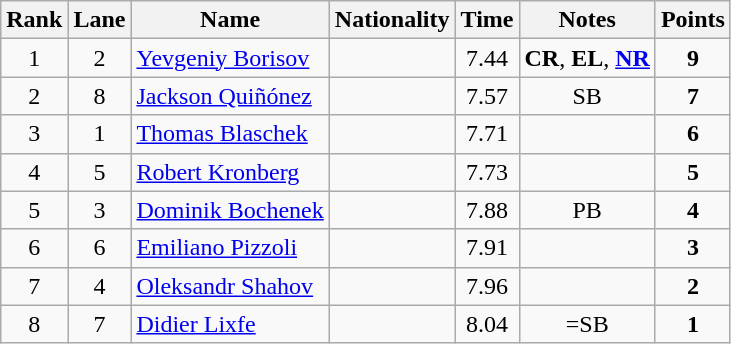<table class="wikitable sortable" style="text-align:center">
<tr>
<th>Rank</th>
<th>Lane</th>
<th>Name</th>
<th>Nationality</th>
<th>Time</th>
<th>Notes</th>
<th>Points</th>
</tr>
<tr>
<td>1</td>
<td>2</td>
<td align=left><a href='#'>Yevgeniy Borisov</a></td>
<td align=left></td>
<td>7.44</td>
<td><strong>CR</strong>, <strong>EL</strong>, <strong><a href='#'>NR</a></strong></td>
<td><strong>9</strong></td>
</tr>
<tr>
<td>2</td>
<td>8</td>
<td align=left><a href='#'>Jackson Quiñónez</a></td>
<td align=left></td>
<td>7.57</td>
<td>SB</td>
<td><strong>7</strong></td>
</tr>
<tr>
<td>3</td>
<td>1</td>
<td align=left><a href='#'>Thomas Blaschek</a></td>
<td align=left></td>
<td>7.71</td>
<td></td>
<td><strong>6</strong></td>
</tr>
<tr>
<td>4</td>
<td>5</td>
<td align=left><a href='#'>Robert Kronberg</a></td>
<td align=left></td>
<td>7.73</td>
<td></td>
<td><strong>5</strong></td>
</tr>
<tr>
<td>5</td>
<td>3</td>
<td align=left><a href='#'>Dominik Bochenek</a></td>
<td align=left></td>
<td>7.88</td>
<td>PB</td>
<td><strong>4</strong></td>
</tr>
<tr>
<td>6</td>
<td>6</td>
<td align=left><a href='#'>Emiliano Pizzoli</a></td>
<td align=left></td>
<td>7.91</td>
<td></td>
<td><strong>3</strong></td>
</tr>
<tr>
<td>7</td>
<td>4</td>
<td align=left><a href='#'>Oleksandr Shahov</a></td>
<td align=left></td>
<td>7.96</td>
<td></td>
<td><strong>2</strong></td>
</tr>
<tr>
<td>8</td>
<td>7</td>
<td align=left><a href='#'>Didier Lixfe</a></td>
<td align=left></td>
<td>8.04</td>
<td>=SB</td>
<td><strong>1</strong></td>
</tr>
</table>
